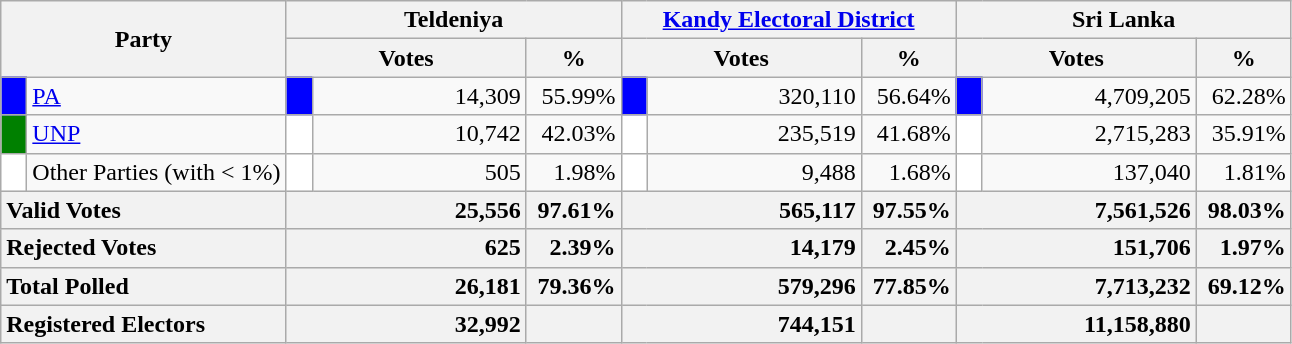<table class="wikitable">
<tr>
<th colspan="2" width="144px"rowspan="2">Party</th>
<th colspan="3" width="216px">Teldeniya</th>
<th colspan="3" width="216px"><a href='#'>Kandy Electoral District</a></th>
<th colspan="3" width="216px">Sri Lanka</th>
</tr>
<tr>
<th colspan="2" width="144px">Votes</th>
<th>%</th>
<th colspan="2" width="144px">Votes</th>
<th>%</th>
<th colspan="2" width="144px">Votes</th>
<th>%</th>
</tr>
<tr>
<td style="background-color:blue;" width="10px"></td>
<td style="text-align:left;"><a href='#'>PA</a></td>
<td style="background-color:blue;" width="10px"></td>
<td style="text-align:right;">14,309</td>
<td style="text-align:right;">55.99%</td>
<td style="background-color:blue;" width="10px"></td>
<td style="text-align:right;">320,110</td>
<td style="text-align:right;">56.64%</td>
<td style="background-color:blue;" width="10px"></td>
<td style="text-align:right;">4,709,205</td>
<td style="text-align:right;">62.28%</td>
</tr>
<tr>
<td style="background-color:green;" width="10px"></td>
<td style="text-align:left;"><a href='#'>UNP</a></td>
<td style="background-color:white;" width="10px"></td>
<td style="text-align:right;">10,742</td>
<td style="text-align:right;">42.03%</td>
<td style="background-color:white;" width="10px"></td>
<td style="text-align:right;">235,519</td>
<td style="text-align:right;">41.68%</td>
<td style="background-color:white;" width="10px"></td>
<td style="text-align:right;">2,715,283</td>
<td style="text-align:right;">35.91%</td>
</tr>
<tr>
<td style="background-color:white;" width="10px"></td>
<td style="text-align:left;">Other Parties (with < 1%)</td>
<td style="background-color:white;" width="10px"></td>
<td style="text-align:right;">505</td>
<td style="text-align:right;">1.98%</td>
<td style="background-color:white;" width="10px"></td>
<td style="text-align:right;">9,488</td>
<td style="text-align:right;">1.68%</td>
<td style="background-color:white;" width="10px"></td>
<td style="text-align:right;">137,040</td>
<td style="text-align:right;">1.81%</td>
</tr>
<tr>
<th colspan="2" width="144px"style="text-align:left;">Valid Votes</th>
<th style="text-align:right;"colspan="2" width="144px">25,556</th>
<th style="text-align:right;">97.61%</th>
<th style="text-align:right;"colspan="2" width="144px">565,117</th>
<th style="text-align:right;">97.55%</th>
<th style="text-align:right;"colspan="2" width="144px">7,561,526</th>
<th style="text-align:right;">98.03%</th>
</tr>
<tr>
<th colspan="2" width="144px"style="text-align:left;">Rejected Votes</th>
<th style="text-align:right;"colspan="2" width="144px">625</th>
<th style="text-align:right;">2.39%</th>
<th style="text-align:right;"colspan="2" width="144px">14,179</th>
<th style="text-align:right;">2.45%</th>
<th style="text-align:right;"colspan="2" width="144px">151,706</th>
<th style="text-align:right;">1.97%</th>
</tr>
<tr>
<th colspan="2" width="144px"style="text-align:left;">Total Polled</th>
<th style="text-align:right;"colspan="2" width="144px">26,181</th>
<th style="text-align:right;">79.36%</th>
<th style="text-align:right;"colspan="2" width="144px">579,296</th>
<th style="text-align:right;">77.85%</th>
<th style="text-align:right;"colspan="2" width="144px">7,713,232</th>
<th style="text-align:right;">69.12%</th>
</tr>
<tr>
<th colspan="2" width="144px"style="text-align:left;">Registered Electors</th>
<th style="text-align:right;"colspan="2" width="144px">32,992</th>
<th></th>
<th style="text-align:right;"colspan="2" width="144px">744,151</th>
<th></th>
<th style="text-align:right;"colspan="2" width="144px">11,158,880</th>
<th></th>
</tr>
</table>
